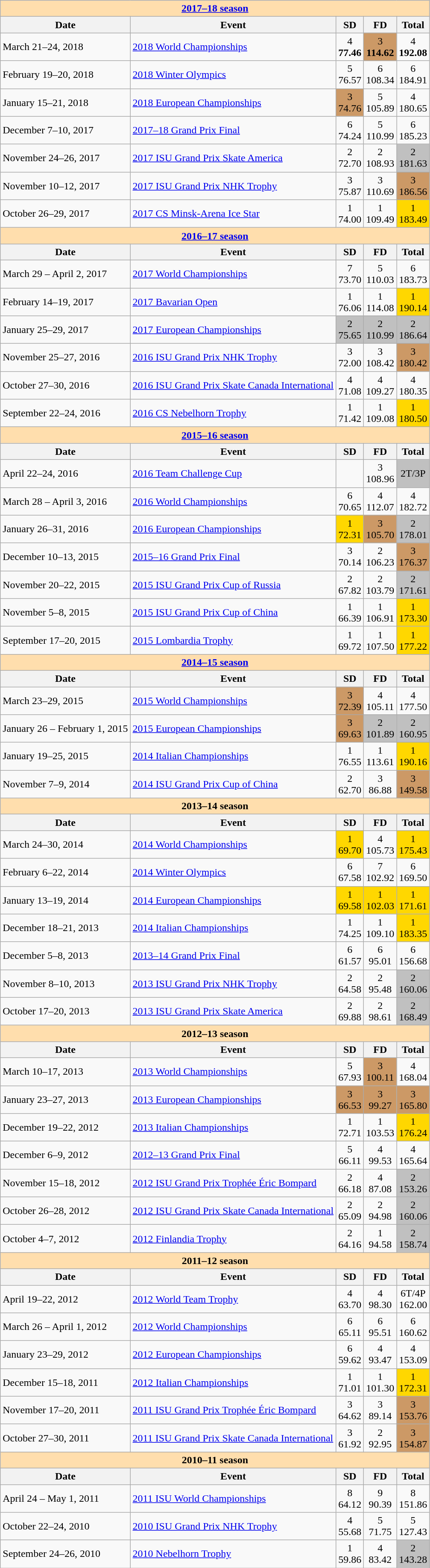<table class="wikitable">
<tr>
<th style="background-color: #ffdead;" colspan=5 align=center><a href='#'>2017–18 season</a></th>
</tr>
<tr>
<th>Date</th>
<th>Event</th>
<th>SD</th>
<th>FD</th>
<th>Total</th>
</tr>
<tr>
<td>March 21–24, 2018</td>
<td><a href='#'>2018 World Championships</a></td>
<td align=center>4 <br> <strong>77.46</strong></td>
<td align=center bgcolor=cc9966>3 <br> <strong>114.62</strong></td>
<td align=center>4 <br> <strong>192.08</strong></td>
</tr>
<tr>
<td>February 19–20, 2018</td>
<td><a href='#'>2018 Winter Olympics</a></td>
<td align=center>5 <br> 76.57</td>
<td align=center>6 <br> 108.34</td>
<td align=center>6 <br> 184.91</td>
</tr>
<tr>
<td>January 15–21, 2018</td>
<td><a href='#'>2018 European Championships</a></td>
<td align=center bgcolor=cc9966>3 <br> 74.76</td>
<td align=center>5 <br> 105.89</td>
<td align=center>4 <br> 180.65</td>
</tr>
<tr>
<td>December 7–10, 2017</td>
<td><a href='#'>2017–18 Grand Prix Final</a></td>
<td align=center>6 <br> 74.24</td>
<td align=center>5 <br> 110.99</td>
<td align=center>6 <br> 185.23</td>
</tr>
<tr>
<td>November 24–26, 2017</td>
<td><a href='#'>2017 ISU Grand Prix Skate America</a></td>
<td align=center>2 <br> 72.70</td>
<td align=center>2 <br> 108.93</td>
<td align=center bgcolor=silver>2 <br> 181.63</td>
</tr>
<tr>
<td>November 10–12, 2017</td>
<td><a href='#'>2017 ISU Grand Prix NHK Trophy</a></td>
<td align=center>3 <br> 75.87</td>
<td align=center>3 <br> 110.69</td>
<td align=center bgcolor=cc9966>3 <br> 186.56</td>
</tr>
<tr>
<td>October 26–29, 2017</td>
<td><a href='#'>2017 CS Minsk-Arena Ice Star</a></td>
<td align=center>1 <br> 74.00</td>
<td align=center>1 <br> 109.49</td>
<td align=center bgcolor=gold>1 <br> 183.49</td>
</tr>
<tr>
<th style="background-color: #ffdead;" colspan=5 align=center><a href='#'>2016–17 season</a></th>
</tr>
<tr>
<th>Date</th>
<th>Event</th>
<th>SD</th>
<th>FD</th>
<th>Total</th>
</tr>
<tr>
<td>March 29 – April 2, 2017</td>
<td><a href='#'>2017 World Championships</a></td>
<td align=center>7 <br> 73.70</td>
<td align=center>5 <br> 110.03</td>
<td align=center>6 <br> 183.73</td>
</tr>
<tr>
<td>February 14–19, 2017</td>
<td><a href='#'>2017 Bavarian Open</a></td>
<td align=center>1 <br> 76.06</td>
<td align=center>1 <br> 114.08</td>
<td align=center bgcolor=gold>1 <br> 190.14</td>
</tr>
<tr>
<td>January 25–29, 2017</td>
<td><a href='#'>2017 European Championships</a></td>
<td align=center bgcolor=silver>2 <br> 75.65</td>
<td align=center bgcolor=silver>2 <br> 110.99</td>
<td align=center bgcolor=silver>2 <br> 186.64</td>
</tr>
<tr>
<td>November 25–27, 2016</td>
<td><a href='#'>2016 ISU Grand Prix NHK Trophy</a></td>
<td align=center>3 <br> 72.00</td>
<td align=center>3 <br> 108.42</td>
<td align=center bgcolor=cc9966>3 <br> 180.42</td>
</tr>
<tr>
<td>October 27–30, 2016</td>
<td><a href='#'>2016 ISU Grand Prix Skate Canada International</a></td>
<td align=center>4 <br> 71.08</td>
<td align=center>4 <br> 109.27</td>
<td align=center>4 <br> 180.35</td>
</tr>
<tr>
<td>September 22–24, 2016</td>
<td><a href='#'>2016 CS Nebelhorn Trophy</a></td>
<td align=center>1 <br> 71.42</td>
<td align=center>1 <br> 109.08</td>
<td align=center bgcolor=gold>1 <br> 180.50</td>
</tr>
<tr>
<th style="background-color: #ffdead;" colspan=5 align=center><a href='#'>2015–16 season</a></th>
</tr>
<tr>
<th>Date</th>
<th>Event</th>
<th>SD</th>
<th>FD</th>
<th>Total</th>
</tr>
<tr>
<td>April 22–24, 2016</td>
<td><a href='#'>2016 Team Challenge Cup</a></td>
<td></td>
<td align=center>3 <br> 108.96</td>
<td align=center bgcolor=silver>2T/3P</td>
</tr>
<tr>
<td>March 28 – April 3, 2016</td>
<td><a href='#'>2016 World Championships</a></td>
<td align=center>6 <br> 70.65</td>
<td align=center>4 <br> 112.07</td>
<td align=center>4 <br> 182.72</td>
</tr>
<tr>
<td>January 26–31, 2016</td>
<td><a href='#'>2016 European Championships</a></td>
<td align=center bgcolor=gold>1 <br> 72.31</td>
<td align=center bgcolor=cc9966>3 <br> 105.70</td>
<td align=center bgcolor=silver>2 <br> 178.01</td>
</tr>
<tr>
<td>December 10–13, 2015</td>
<td><a href='#'>2015–16 Grand Prix Final</a></td>
<td align=center>3 <br> 70.14</td>
<td align=center>2 <br> 106.23</td>
<td align=center bgcolor=cc9966>3 <br> 176.37</td>
</tr>
<tr>
<td>November 20–22, 2015</td>
<td><a href='#'>2015 ISU Grand Prix Cup of Russia</a></td>
<td align=center>2 <br> 67.82</td>
<td align=center>2 <br> 103.79</td>
<td align=center bgcolor=silver>2 <br> 171.61</td>
</tr>
<tr>
<td>November 5–8, 2015</td>
<td><a href='#'>2015 ISU Grand Prix Cup of China</a></td>
<td align=center>1 <br> 66.39</td>
<td align=center>1 <br> 106.91</td>
<td align=center bgcolor=gold>1 <br> 173.30</td>
</tr>
<tr>
<td>September 17–20, 2015</td>
<td><a href='#'>2015 Lombardia Trophy</a></td>
<td align=center>1 <br> 69.72</td>
<td align=center>1 <br> 107.50</td>
<td align=center bgcolor=gold>1 <br> 177.22</td>
</tr>
<tr>
<th style="background-color: #ffdead;" colspan=5 align=center><a href='#'>2014–15 season</a></th>
</tr>
<tr>
<th>Date</th>
<th>Event</th>
<th>SD</th>
<th>FD</th>
<th>Total</th>
</tr>
<tr>
<td>March 23–29, 2015</td>
<td><a href='#'>2015 World Championships</a></td>
<td align=center bgcolor=cc9966>3 <br> 72.39</td>
<td align=center>4 <br> 105.11</td>
<td align=center>4 <br> 177.50</td>
</tr>
<tr>
<td>January 26 – February 1, 2015</td>
<td><a href='#'>2015 European Championships</a></td>
<td align=center bgcolor=cc9966>3 <br> 69.63</td>
<td align=center bgcolor=silver>2 <br> 101.89</td>
<td align=center bgcolor=silver>2 <br> 160.95</td>
</tr>
<tr>
<td>January 19–25, 2015</td>
<td><a href='#'>2014 Italian Championships</a></td>
<td align="center">1 <br> 76.55</td>
<td align="center">1 <br> 113.61</td>
<td align="center" bgcolor=gold>1 <br> 190.16</td>
</tr>
<tr>
<td>November 7–9, 2014</td>
<td><a href='#'>2014 ISU Grand Prix Cup of China</a></td>
<td align=center>2 <br> 62.70</td>
<td align=center>3 <br> 86.88</td>
<td align=center bgcolor=cc9966>3 <br> 149.58</td>
</tr>
<tr>
<th style="background-color: #ffdead;" colspan=5 align="center">2013–14 season</th>
</tr>
<tr>
<th>Date</th>
<th>Event</th>
<th>SD</th>
<th>FD</th>
<th>Total</th>
</tr>
<tr>
<td>March 24–30, 2014</td>
<td><a href='#'>2014 World Championships</a></td>
<td align=center bgcolor=gold>1 <br> 69.70</td>
<td align=center>4 <br> 105.73</td>
<td align=center bgcolor=gold>1 <br> 175.43</td>
</tr>
<tr>
<td>February 6–22, 2014</td>
<td><a href='#'>2014 Winter Olympics</a></td>
<td align="center">6 <br> 67.58</td>
<td align="center">7 <br> 102.92</td>
<td align="center">6 <br> 169.50</td>
</tr>
<tr>
<td>January 13–19, 2014</td>
<td><a href='#'>2014 European Championships</a></td>
<td align=center bgcolor=gold>1 <br> 69.58</td>
<td align=center bgcolor=gold>1 <br> 102.03</td>
<td align=center bgcolor=gold>1 <br> 171.61</td>
</tr>
<tr>
<td>December 18–21, 2013</td>
<td><a href='#'>2014 Italian Championships</a></td>
<td align="center">1 <br> 74.25</td>
<td align="center">1 <br> 109.10</td>
<td align="center" bgcolor=gold>1 <br> 183.35</td>
</tr>
<tr>
<td>December 5–8, 2013</td>
<td><a href='#'>2013–14 Grand Prix Final</a></td>
<td align="center">6 <br> 61.57</td>
<td align="center">6 <br> 95.01</td>
<td align="center">6 <br> 156.68</td>
</tr>
<tr>
<td>November 8–10, 2013</td>
<td><a href='#'>2013 ISU Grand Prix NHK Trophy</a></td>
<td align="center">2 <br> 64.58</td>
<td align="center">2 <br> 95.48</td>
<td align="center" bgcolor=silver>2 <br> 160.06</td>
</tr>
<tr>
<td>October 17–20, 2013</td>
<td><a href='#'>2013 ISU Grand Prix Skate America</a></td>
<td align="center">2 <br> 69.88</td>
<td align="center">2 <br> 98.61</td>
<td align="center" bgcolor=silver>2 <br> 168.49</td>
</tr>
<tr>
<th style="background-color: #ffdead;" colspan=5 align="center">2012–13 season</th>
</tr>
<tr>
<th>Date</th>
<th>Event</th>
<th>SD</th>
<th>FD</th>
<th>Total</th>
</tr>
<tr>
<td>March 10–17, 2013</td>
<td><a href='#'>2013 World Championships</a></td>
<td align="center">5 <br> 67.93</td>
<td align="center" bgcolor=cc9966>3 <br> 100.11</td>
<td align="center">4 <br> 168.04</td>
</tr>
<tr>
<td>January 23–27, 2013</td>
<td><a href='#'>2013 European Championships</a></td>
<td align=center bgcolor=cc9966>3 <br> 66.53</td>
<td align=center bgcolor=cc9966>3 <br> 99.27</td>
<td align=center bgcolor=cc9966>3 <br> 165.80</td>
</tr>
<tr>
<td>December 19–22, 2012</td>
<td><a href='#'>2013 Italian Championships</a></td>
<td align="center">1 <br> 72.71</td>
<td align="center">1 <br> 103.53</td>
<td align="center" bgcolor=gold>1 <br> 176.24</td>
</tr>
<tr>
<td>December 6–9, 2012</td>
<td><a href='#'>2012–13 Grand Prix Final</a></td>
<td align="center">5 <br> 66.11</td>
<td align="center">4 <br> 99.53</td>
<td align="center">4 <br> 165.64</td>
</tr>
<tr>
<td>November 15–18, 2012</td>
<td><a href='#'>2012 ISU Grand Prix Trophée Éric Bompard</a></td>
<td align="center">2 <br> 66.18</td>
<td align="center">4 <br> 87.08</td>
<td align="center" bgcolor=silver>2 <br> 153.26</td>
</tr>
<tr>
<td>October 26–28, 2012</td>
<td><a href='#'>2012 ISU Grand Prix Skate Canada International</a></td>
<td align="center">2 <br> 65.09</td>
<td align="center">2 <br> 94.98</td>
<td align="center" bgcolor=silver>2 <br> 160.06</td>
</tr>
<tr>
<td>October 4–7, 2012</td>
<td><a href='#'>2012 Finlandia Trophy</a></td>
<td align="center">2 <br> 64.16</td>
<td align="center">1 <br> 94.58</td>
<td align="center" bgcolor=silver>2 <br> 158.74</td>
</tr>
<tr>
<th style="background-color: #ffdead;" colspan=5 align="center">2011–12 season</th>
</tr>
<tr>
<th>Date</th>
<th>Event</th>
<th>SD</th>
<th>FD</th>
<th>Total</th>
</tr>
<tr>
<td>April 19–22, 2012</td>
<td><a href='#'>2012 World Team Trophy</a></td>
<td align="center">4 <br> 63.70</td>
<td align="center">4 <br> 98.30</td>
<td align="center">6T/4P <br> 162.00</td>
</tr>
<tr>
<td>March 26 – April 1, 2012</td>
<td><a href='#'>2012 World Championships</a></td>
<td align="center">6 <br> 65.11</td>
<td align="center">6 <br> 95.51</td>
<td align="center">6 <br> 160.62</td>
</tr>
<tr>
<td>January 23–29, 2012</td>
<td><a href='#'>2012 European Championships</a></td>
<td align=center>6 <br> 59.62</td>
<td align=center>4 <br> 93.47</td>
<td align=center>4 <br> 153.09</td>
</tr>
<tr>
<td>December 15–18, 2011</td>
<td><a href='#'>2012 Italian Championships</a></td>
<td align="center">1 <br> 71.01</td>
<td align="center">1 <br> 101.30</td>
<td align="center" bgcolor=gold>1 <br> 172.31</td>
</tr>
<tr>
<td>November 17–20, 2011</td>
<td><a href='#'>2011 ISU Grand Prix Trophée Éric Bompard</a></td>
<td align="center">3 <br> 64.62</td>
<td align="center">3 <br> 89.14</td>
<td align="center" bgcolor=cc9966>3 <br> 153.76</td>
</tr>
<tr>
<td>October 27–30, 2011</td>
<td><a href='#'>2011 ISU Grand Prix Skate Canada International</a></td>
<td align="center">3 <br> 61.92</td>
<td align="center">2 <br> 92.95</td>
<td align="center" bgcolor=cc9966>3 <br> 154.87</td>
</tr>
<tr>
<th style="background-color: #ffdead;" colspan=5 align="center">2010–11 season</th>
</tr>
<tr>
<th>Date</th>
<th>Event</th>
<th>SD</th>
<th>FD</th>
<th>Total</th>
</tr>
<tr>
<td>April 24 – May 1, 2011</td>
<td><a href='#'>2011 ISU World Championships</a></td>
<td align="center">8 <br> 64.12</td>
<td align="center">9 <br> 90.39</td>
<td align="center">8 <br> 151.86</td>
</tr>
<tr>
<td>October 22–24, 2010</td>
<td><a href='#'>2010 ISU Grand Prix NHK Trophy</a></td>
<td align="center">4 <br> 55.68</td>
<td align="center">5 <br> 71.75</td>
<td align="center">5 <br> 127.43</td>
</tr>
<tr>
<td>September 24–26, 2010</td>
<td><a href='#'>2010 Nebelhorn Trophy</a></td>
<td align="center">1 <br> 59.86</td>
<td align="center">4 <br> 83.42</td>
<td align="center" bgcolor=silver>2 <br> 143.28</td>
</tr>
</table>
